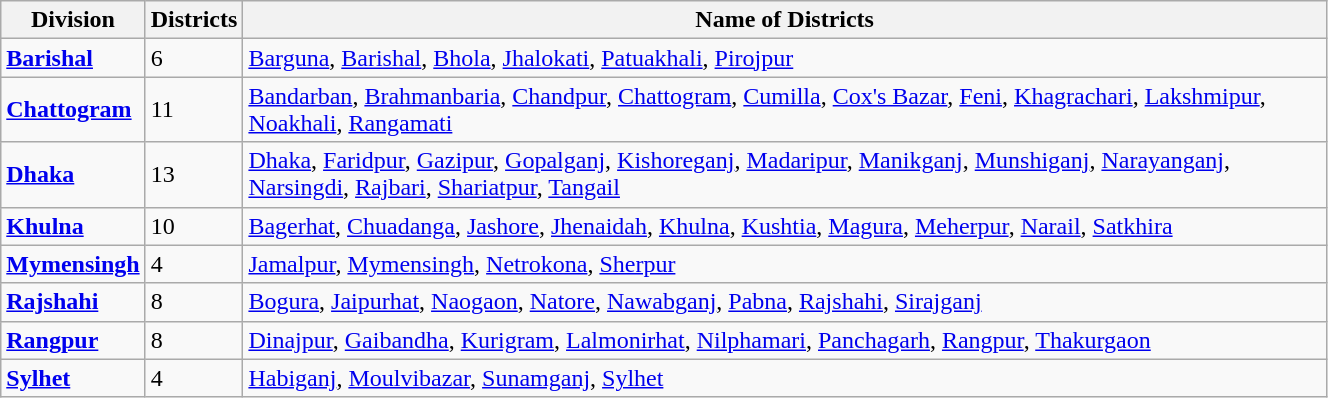<table class="sortable wikitable" style="width:70%; text-align:left">
<tr>
<th>Division</th>
<th>Districts</th>
<th>Name of Districts</th>
</tr>
<tr>
<td><strong><a href='#'>Barishal</a></strong></td>
<td>6</td>
<td><a href='#'>Barguna</a>, <a href='#'>Barishal</a>, <a href='#'>Bhola</a>, <a href='#'>Jhalokati</a>, <a href='#'>Patuakhali</a>, <a href='#'>Pirojpur</a></td>
</tr>
<tr>
<td><strong><a href='#'>Chattogram</a></strong></td>
<td>11</td>
<td><a href='#'>Bandarban</a>, <a href='#'>Brahmanbaria</a>, <a href='#'>Chandpur</a>, <a href='#'>Chattogram</a>, <a href='#'>Cumilla</a>, <a href='#'>Cox's Bazar</a>, <a href='#'>Feni</a>, <a href='#'>Khagrachari</a>, <a href='#'>Lakshmipur</a>, <a href='#'>Noakhali</a>, <a href='#'>Rangamati</a></td>
</tr>
<tr>
<td><strong><a href='#'>Dhaka</a></strong></td>
<td>13</td>
<td><a href='#'>Dhaka</a>, <a href='#'>Faridpur</a>, <a href='#'>Gazipur</a>, <a href='#'>Gopalganj</a>, <a href='#'>Kishoreganj</a>, <a href='#'>Madaripur</a>, <a href='#'>Manikganj</a>, <a href='#'>Munshiganj</a>, <a href='#'>Narayanganj</a>, <a href='#'>Narsingdi</a>, <a href='#'>Rajbari</a>, <a href='#'>Shariatpur</a>, <a href='#'>Tangail</a></td>
</tr>
<tr>
<td><strong><a href='#'>Khulna</a></strong></td>
<td>10</td>
<td><a href='#'>Bagerhat</a>, <a href='#'>Chuadanga</a>, <a href='#'>Jashore</a>, <a href='#'>Jhenaidah</a>, <a href='#'>Khulna</a>, <a href='#'>Kushtia</a>, <a href='#'>Magura</a>, <a href='#'>Meherpur</a>, <a href='#'>Narail</a>, <a href='#'>Satkhira</a></td>
</tr>
<tr>
<td><strong><a href='#'>Mymensingh</a></strong></td>
<td>4</td>
<td><a href='#'>Jamalpur</a>, <a href='#'>Mymensingh</a>, <a href='#'>Netrokona</a>, <a href='#'>Sherpur</a></td>
</tr>
<tr>
<td><strong><a href='#'>Rajshahi</a></strong></td>
<td>8</td>
<td><a href='#'>Bogura</a>, <a href='#'>Jaipurhat</a>, <a href='#'>Naogaon</a>, <a href='#'>Natore</a>, <a href='#'>Nawabganj</a>, <a href='#'>Pabna</a>, <a href='#'>Rajshahi</a>, <a href='#'>Sirajganj</a></td>
</tr>
<tr>
<td><strong><a href='#'>Rangpur</a></strong></td>
<td>8</td>
<td><a href='#'>Dinajpur</a>, <a href='#'>Gaibandha</a>, <a href='#'>Kurigram</a>, <a href='#'>Lalmonirhat</a>, <a href='#'>Nilphamari</a>, <a href='#'>Panchagarh</a>, <a href='#'>Rangpur</a>, <a href='#'>Thakurgaon</a></td>
</tr>
<tr>
<td><strong><a href='#'>Sylhet</a></strong></td>
<td>4</td>
<td><a href='#'>Habiganj</a>, <a href='#'>Moulvibazar</a>, <a href='#'>Sunamganj</a>, <a href='#'>Sylhet</a></td>
</tr>
</table>
